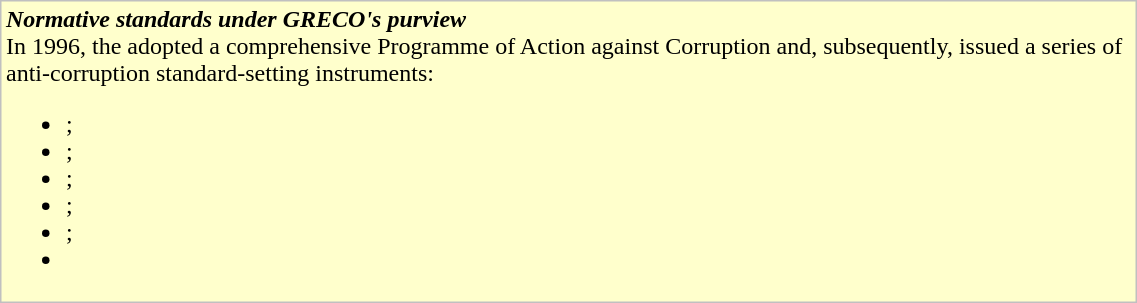<table width="60%" style="border:1px #c0c0c0 solid; background: #FFFFCC;">
<tr>
<td><strong><em>Normative standards under GRECO's purview</em></strong><br>In 1996, the  adopted a comprehensive Programme of Action against Corruption and, subsequently, issued a series of anti-corruption standard-setting instruments:<ul><li>;</li><li>;</li><li>;</li><li>;</li><li>;</li><li></li></ul></td>
</tr>
</table>
